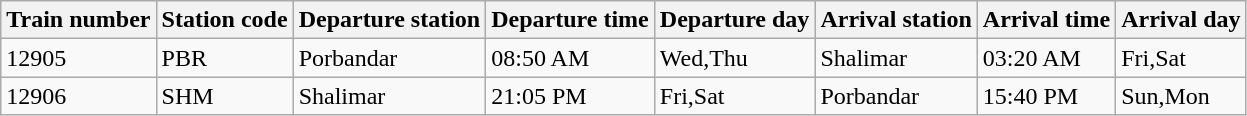<table class="wikitable">
<tr>
<th>Train number</th>
<th>Station code</th>
<th>Departure station</th>
<th>Departure time</th>
<th>Departure day</th>
<th>Arrival station</th>
<th>Arrival time</th>
<th>Arrival day</th>
</tr>
<tr>
<td>12905</td>
<td>PBR</td>
<td>Porbandar</td>
<td>08:50 AM</td>
<td>Wed,Thu</td>
<td>Shalimar</td>
<td>03:20 AM</td>
<td>Fri,Sat</td>
</tr>
<tr>
<td>12906</td>
<td>SHM</td>
<td>Shalimar</td>
<td>21:05 PM</td>
<td>Fri,Sat</td>
<td>Porbandar</td>
<td>15:40 PM</td>
<td>Sun,Mon</td>
</tr>
</table>
